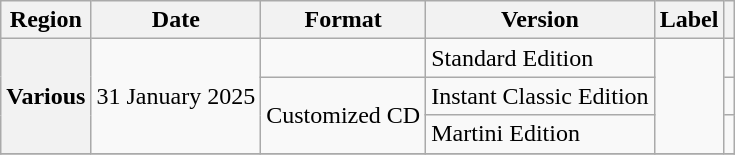<table class="wikitable plainrowheaders">
<tr>
<th scope="col">Region</th>
<th scope="col">Date</th>
<th scope="col">Format</th>
<th>Version</th>
<th scope="col">Label</th>
<th scope="col"></th>
</tr>
<tr>
<th rowspan="3" scope="row">Various</th>
<td rowspan="3">31 January 2025</td>
<td rowspan=""></td>
<td>Standard Edition</td>
<td rowspan="3"></td>
<td style="text-align:center"></td>
</tr>
<tr>
<td rowspan="2">Customized CD</td>
<td>Instant Classic Edition</td>
<td></td>
</tr>
<tr>
<td>Martini Edition</td>
<td></td>
</tr>
<tr>
</tr>
</table>
